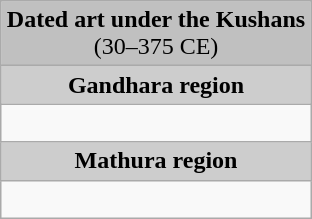<table class="wikitable" style="margin:0 auto;"  align="center"  colspan="2" cellpadding="3" style="font-size: 80%; width: 100%;">
<tr>
<td align=center colspan=2 style="background:#C0C0C0; font-size: 100%;"><strong>Dated art under the Kushans</strong><br>(30–375 CE)</td>
</tr>
<tr>
<td align=center colspan=2 style="background:#CDCDCD; font-size: 100%;"><strong>Gandhara region</strong></td>
</tr>
<tr>
<td><br></td>
</tr>
<tr>
<td align=center colspan=2 style="background:#CDCDCD; font-size: 100%;"><strong>Mathura region</strong></td>
</tr>
<tr>
<td><br></td>
</tr>
</table>
